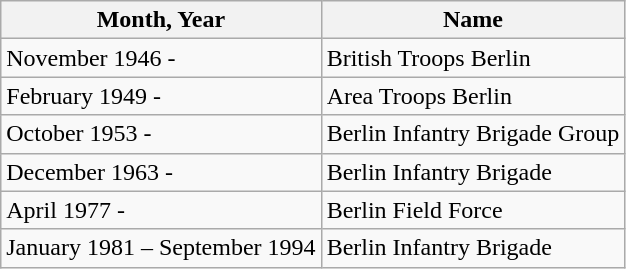<table class="wikitable sortable">
<tr>
<th>Month, Year</th>
<th>Name</th>
</tr>
<tr>
<td>November 1946 -</td>
<td>British Troops Berlin</td>
</tr>
<tr>
<td>February 1949 -</td>
<td>Area Troops Berlin</td>
</tr>
<tr>
<td>October 1953 -</td>
<td>Berlin Infantry Brigade Group</td>
</tr>
<tr>
<td>December 1963 -</td>
<td>Berlin Infantry Brigade</td>
</tr>
<tr>
<td>April 1977 -</td>
<td>Berlin Field Force</td>
</tr>
<tr>
<td>January 1981 – September 1994</td>
<td>Berlin Infantry Brigade</td>
</tr>
</table>
